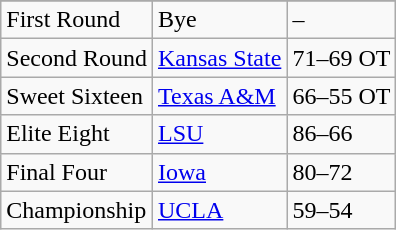<table class= "wikitable">
<tr>
</tr>
<tr>
<td>First Round</td>
<td>Bye</td>
<td>–</td>
</tr>
<tr>
<td>Second Round</td>
<td><a href='#'>Kansas State</a></td>
<td>71–69 OT</td>
</tr>
<tr>
<td>Sweet Sixteen</td>
<td><a href='#'>Texas A&M</a></td>
<td>66–55 OT</td>
</tr>
<tr>
<td>Elite Eight</td>
<td><a href='#'>LSU</a></td>
<td>86–66</td>
</tr>
<tr>
<td>Final Four</td>
<td><a href='#'>Iowa</a></td>
<td>80–72</td>
</tr>
<tr>
<td>Championship</td>
<td><a href='#'>UCLA</a></td>
<td>59–54</td>
</tr>
</table>
